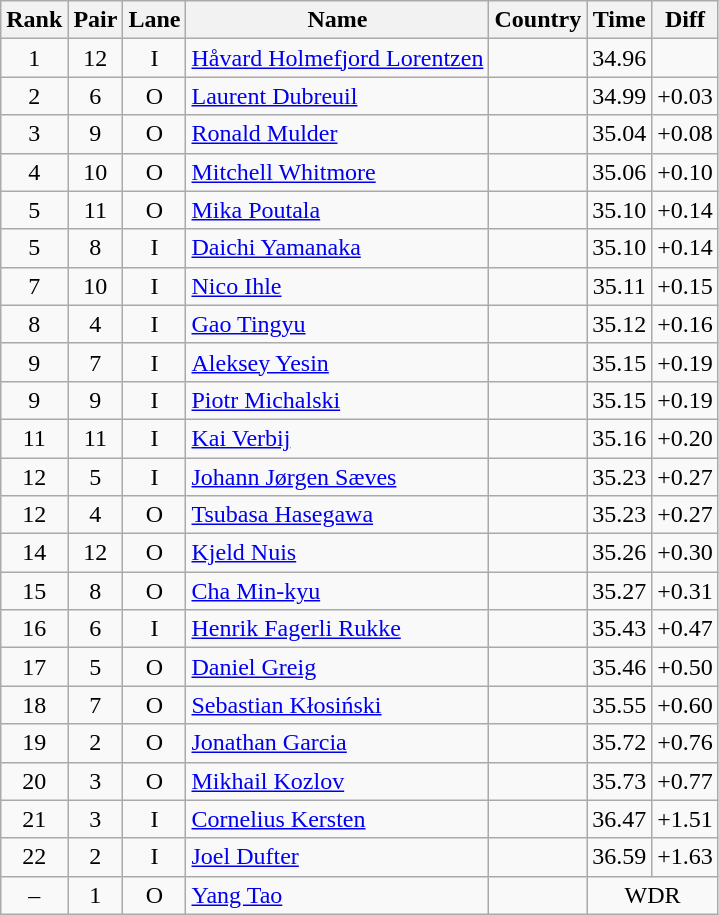<table class="wikitable sortable" style="text-align:center">
<tr>
<th>Rank</th>
<th>Pair</th>
<th>Lane</th>
<th>Name</th>
<th>Country</th>
<th>Time</th>
<th>Diff</th>
</tr>
<tr>
<td>1</td>
<td>12</td>
<td>I</td>
<td align=left><a href='#'>Håvard Holmefjord Lorentzen</a></td>
<td align=left></td>
<td>34.96</td>
<td></td>
</tr>
<tr>
<td>2</td>
<td>6</td>
<td>O</td>
<td align=left><a href='#'>Laurent Dubreuil</a></td>
<td align=left></td>
<td>34.99</td>
<td>+0.03</td>
</tr>
<tr>
<td>3</td>
<td>9</td>
<td>O</td>
<td align=left><a href='#'>Ronald Mulder</a></td>
<td align=left></td>
<td>35.04</td>
<td>+0.08</td>
</tr>
<tr>
<td>4</td>
<td>10</td>
<td>O</td>
<td align=left><a href='#'>Mitchell Whitmore</a></td>
<td align=left></td>
<td>35.06</td>
<td>+0.10</td>
</tr>
<tr>
<td>5</td>
<td>11</td>
<td>O</td>
<td align=left><a href='#'>Mika Poutala</a></td>
<td align=left></td>
<td>35.10</td>
<td>+0.14</td>
</tr>
<tr>
<td>5</td>
<td>8</td>
<td>I</td>
<td align=left><a href='#'>Daichi Yamanaka</a></td>
<td align=left></td>
<td>35.10</td>
<td>+0.14</td>
</tr>
<tr>
<td>7</td>
<td>10</td>
<td>I</td>
<td align=left><a href='#'>Nico Ihle</a></td>
<td align=left></td>
<td>35.11</td>
<td>+0.15</td>
</tr>
<tr>
<td>8</td>
<td>4</td>
<td>I</td>
<td align=left><a href='#'>Gao Tingyu</a></td>
<td align=left></td>
<td>35.12</td>
<td>+0.16</td>
</tr>
<tr>
<td>9</td>
<td>7</td>
<td>I</td>
<td align=left><a href='#'>Aleksey Yesin</a></td>
<td align=left></td>
<td>35.15</td>
<td>+0.19</td>
</tr>
<tr>
<td>9</td>
<td>9</td>
<td>I</td>
<td align=left><a href='#'>Piotr Michalski</a></td>
<td align=left></td>
<td>35.15</td>
<td>+0.19</td>
</tr>
<tr>
<td>11</td>
<td>11</td>
<td>I</td>
<td align=left><a href='#'>Kai Verbij</a></td>
<td align=left></td>
<td>35.16</td>
<td>+0.20</td>
</tr>
<tr>
<td>12</td>
<td>5</td>
<td>I</td>
<td align=left><a href='#'>Johann Jørgen Sæves</a></td>
<td align=left></td>
<td>35.23</td>
<td>+0.27</td>
</tr>
<tr>
<td>12</td>
<td>4</td>
<td>O</td>
<td align=left><a href='#'>Tsubasa Hasegawa</a></td>
<td align=left></td>
<td>35.23</td>
<td>+0.27</td>
</tr>
<tr>
<td>14</td>
<td>12</td>
<td>O</td>
<td align=left><a href='#'>Kjeld Nuis</a></td>
<td align=left></td>
<td>35.26</td>
<td>+0.30</td>
</tr>
<tr>
<td>15</td>
<td>8</td>
<td>O</td>
<td align=left><a href='#'>Cha Min-kyu</a></td>
<td align=left></td>
<td>35.27</td>
<td>+0.31</td>
</tr>
<tr>
<td>16</td>
<td>6</td>
<td>I</td>
<td align=left><a href='#'>Henrik Fagerli Rukke</a></td>
<td align=left></td>
<td>35.43</td>
<td>+0.47</td>
</tr>
<tr>
<td>17</td>
<td>5</td>
<td>O</td>
<td align=left><a href='#'>Daniel Greig</a></td>
<td align=left></td>
<td>35.46</td>
<td>+0.50</td>
</tr>
<tr>
<td>18</td>
<td>7</td>
<td>O</td>
<td align=left><a href='#'>Sebastian Kłosiński</a></td>
<td align=left></td>
<td>35.55</td>
<td>+0.60</td>
</tr>
<tr>
<td>19</td>
<td>2</td>
<td>O</td>
<td align=left><a href='#'>Jonathan Garcia</a></td>
<td align=left></td>
<td>35.72</td>
<td>+0.76</td>
</tr>
<tr>
<td>20</td>
<td>3</td>
<td>O</td>
<td align=left><a href='#'>Mikhail Kozlov</a></td>
<td align=left></td>
<td>35.73</td>
<td>+0.77</td>
</tr>
<tr>
<td>21</td>
<td>3</td>
<td>I</td>
<td align=left><a href='#'>Cornelius Kersten</a></td>
<td align=left></td>
<td>36.47</td>
<td>+1.51</td>
</tr>
<tr>
<td>22</td>
<td>2</td>
<td>I</td>
<td align=left><a href='#'>Joel Dufter</a></td>
<td align=left></td>
<td>36.59</td>
<td>+1.63</td>
</tr>
<tr>
<td>–</td>
<td>1</td>
<td>O</td>
<td align=left><a href='#'>Yang Tao</a></td>
<td align=left></td>
<td colspan=2>WDR</td>
</tr>
</table>
